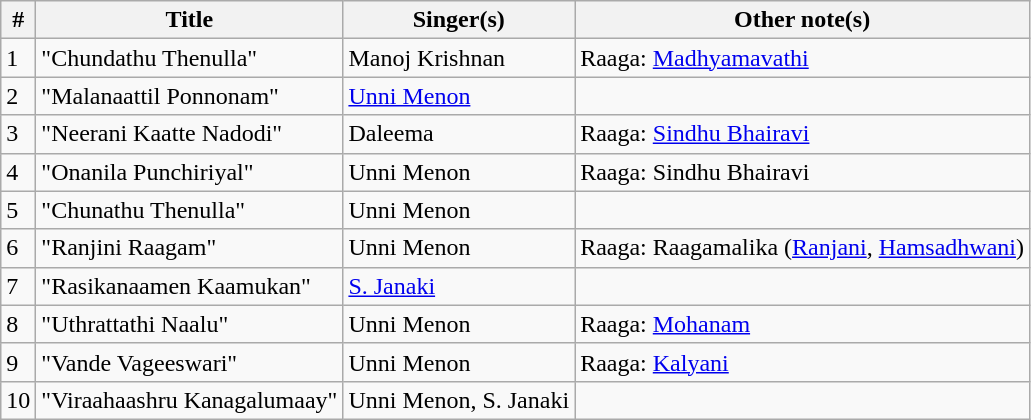<table class="wikitable">
<tr>
<th>#</th>
<th>Title</th>
<th>Singer(s)</th>
<th>Other note(s)</th>
</tr>
<tr>
<td>1</td>
<td>"Chundathu Thenulla"</td>
<td>Manoj Krishnan</td>
<td>Raaga: <a href='#'>Madhyamavathi</a></td>
</tr>
<tr>
<td>2</td>
<td>"Malanaattil Ponnonam"</td>
<td><a href='#'>Unni Menon</a></td>
<td></td>
</tr>
<tr>
<td>3</td>
<td>"Neerani Kaatte Nadodi"</td>
<td>Daleema</td>
<td>Raaga: <a href='#'>Sindhu Bhairavi</a></td>
</tr>
<tr>
<td>4</td>
<td>"Onanila Punchiriyal"</td>
<td>Unni Menon</td>
<td>Raaga: Sindhu Bhairavi</td>
</tr>
<tr>
<td>5</td>
<td>"Chunathu Thenulla"</td>
<td>Unni Menon</td>
<td></td>
</tr>
<tr>
<td>6</td>
<td>"Ranjini Raagam"</td>
<td>Unni Menon</td>
<td>Raaga: Raagamalika (<a href='#'>Ranjani</a>, <a href='#'>Hamsadhwani</a>)</td>
</tr>
<tr>
<td>7</td>
<td>"Rasikanaamen Kaamukan"</td>
<td><a href='#'>S. Janaki</a></td>
<td></td>
</tr>
<tr>
<td>8</td>
<td>"Uthrattathi Naalu"</td>
<td>Unni Menon</td>
<td>Raaga: <a href='#'>Mohanam</a></td>
</tr>
<tr>
<td>9</td>
<td>"Vande Vageeswari"</td>
<td>Unni Menon</td>
<td>Raaga: <a href='#'>Kalyani</a></td>
</tr>
<tr>
<td>10</td>
<td>"Viraahaashru Kanagalumaay"</td>
<td>Unni Menon, S. Janaki</td>
<td></td>
</tr>
</table>
